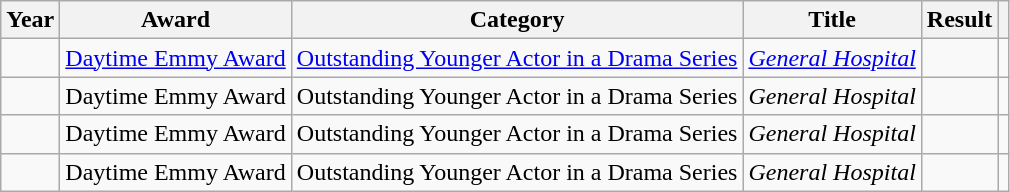<table class="wikitable sortable plainrowheaders">
<tr>
<th scope="col">Year</th>
<th scope="col">Award</th>
<th scope="col">Category</th>
<th scope="col">Title</th>
<th scope="col">Result</th>
<th scope="col" class="unsortable"></th>
</tr>
<tr>
<td></td>
<td><a href='#'>Daytime Emmy Award</a></td>
<td><a href='#'>Outstanding Younger Actor in a Drama Series</a></td>
<td><em><a href='#'>General Hospital</a></em></td>
<td></td>
<td></td>
</tr>
<tr>
<td></td>
<td>Daytime Emmy Award</td>
<td>Outstanding Younger Actor in a Drama Series</td>
<td><em>General Hospital</em></td>
<td></td>
<td></td>
</tr>
<tr>
<td></td>
<td>Daytime Emmy Award</td>
<td>Outstanding Younger Actor in a Drama Series</td>
<td><em>General Hospital</em></td>
<td></td>
<td></td>
</tr>
<tr>
<td></td>
<td>Daytime Emmy Award</td>
<td>Outstanding Younger Actor in a Drama Series</td>
<td><em>General Hospital</em></td>
<td></td>
<td></td>
</tr>
</table>
